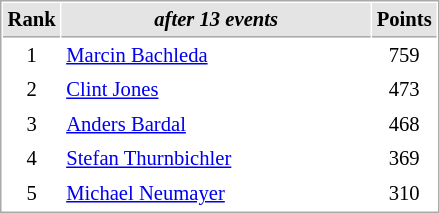<table cellspacing="1" cellpadding="3" style="border:1px solid #AAAAAA;font-size:86%">
<tr bgcolor="#E4E4E4">
<th style="border-bottom:1px solid #AAAAAA" width=10>Rank</th>
<th style="border-bottom:1px solid #AAAAAA" width=200><em>after 13 events</em></th>
<th style="border-bottom:1px solid #AAAAAA" width=20>Points</th>
</tr>
<tr>
<td align=center>1</td>
<td align=left> <a href='#'>Marcin Bachleda</a></td>
<td align=center>759</td>
</tr>
<tr>
<td align=center>2</td>
<td align=left> <a href='#'>Clint Jones</a></td>
<td align=center>473</td>
</tr>
<tr>
<td align=center>3</td>
<td align=left> <a href='#'>Anders Bardal</a></td>
<td align=center>468</td>
</tr>
<tr>
<td align=center>4</td>
<td align=left> <a href='#'>Stefan Thurnbichler</a></td>
<td align=center>369</td>
</tr>
<tr>
<td align=center>5</td>
<td align=left> <a href='#'>Michael Neumayer</a></td>
<td align=center>310</td>
</tr>
</table>
